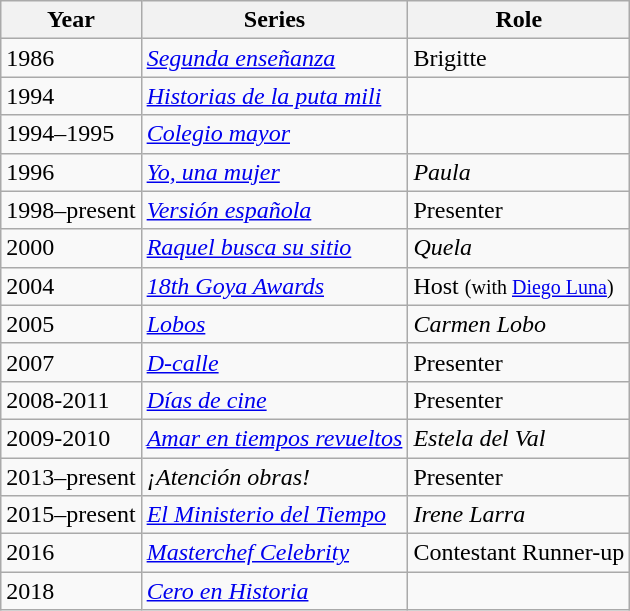<table class="wikitable sortable">
<tr>
<th><strong>Year</strong></th>
<th><strong>Series</strong></th>
<th><strong>Role</strong></th>
</tr>
<tr>
<td>1986</td>
<td><em><a href='#'>Segunda enseñanza</a></em></td>
<td>Brigitte</td>
</tr>
<tr>
<td>1994</td>
<td><em><a href='#'>Historias de la puta mili</a></em></td>
<td></td>
</tr>
<tr>
<td>1994–1995</td>
<td><em><a href='#'>Colegio mayor</a></em></td>
<td></td>
</tr>
<tr>
<td>1996</td>
<td><em><a href='#'>Yo, una mujer</a></em></td>
<td><em>Paula</em></td>
</tr>
<tr>
<td>1998–present</td>
<td><em><a href='#'>Versión española</a></em></td>
<td>Presenter</td>
</tr>
<tr>
<td>2000</td>
<td><em><a href='#'>Raquel busca su sitio</a></em></td>
<td><em>Quela</em></td>
</tr>
<tr>
<td>2004</td>
<td><em><a href='#'>18th Goya Awards</a></em></td>
<td>Host <small>(with <a href='#'>Diego Luna</a>)</small></td>
</tr>
<tr>
<td>2005</td>
<td><em><a href='#'>Lobos</a></em></td>
<td><em>Carmen Lobo</em></td>
</tr>
<tr>
<td>2007</td>
<td><em><a href='#'>D-calle</a></em></td>
<td>Presenter</td>
</tr>
<tr>
<td>2008-2011</td>
<td><em><a href='#'>Días de cine</a></em></td>
<td>Presenter</td>
</tr>
<tr>
<td>2009-2010</td>
<td><em><a href='#'>Amar en tiempos revueltos</a></em></td>
<td><em>Estela del Val</em></td>
</tr>
<tr>
<td>2013–present</td>
<td><em>¡Atención obras!</em></td>
<td>Presenter</td>
</tr>
<tr>
<td>2015–present</td>
<td><em><a href='#'>El Ministerio del Tiempo</a></em></td>
<td><em>Irene Larra</em></td>
</tr>
<tr>
<td>2016</td>
<td><em><a href='#'>Masterchef Celebrity</a></em></td>
<td>Contestant Runner-up</td>
</tr>
<tr>
<td>2018</td>
<td><em><a href='#'>Cero en Historia</a></em></td>
<td></td>
</tr>
</table>
